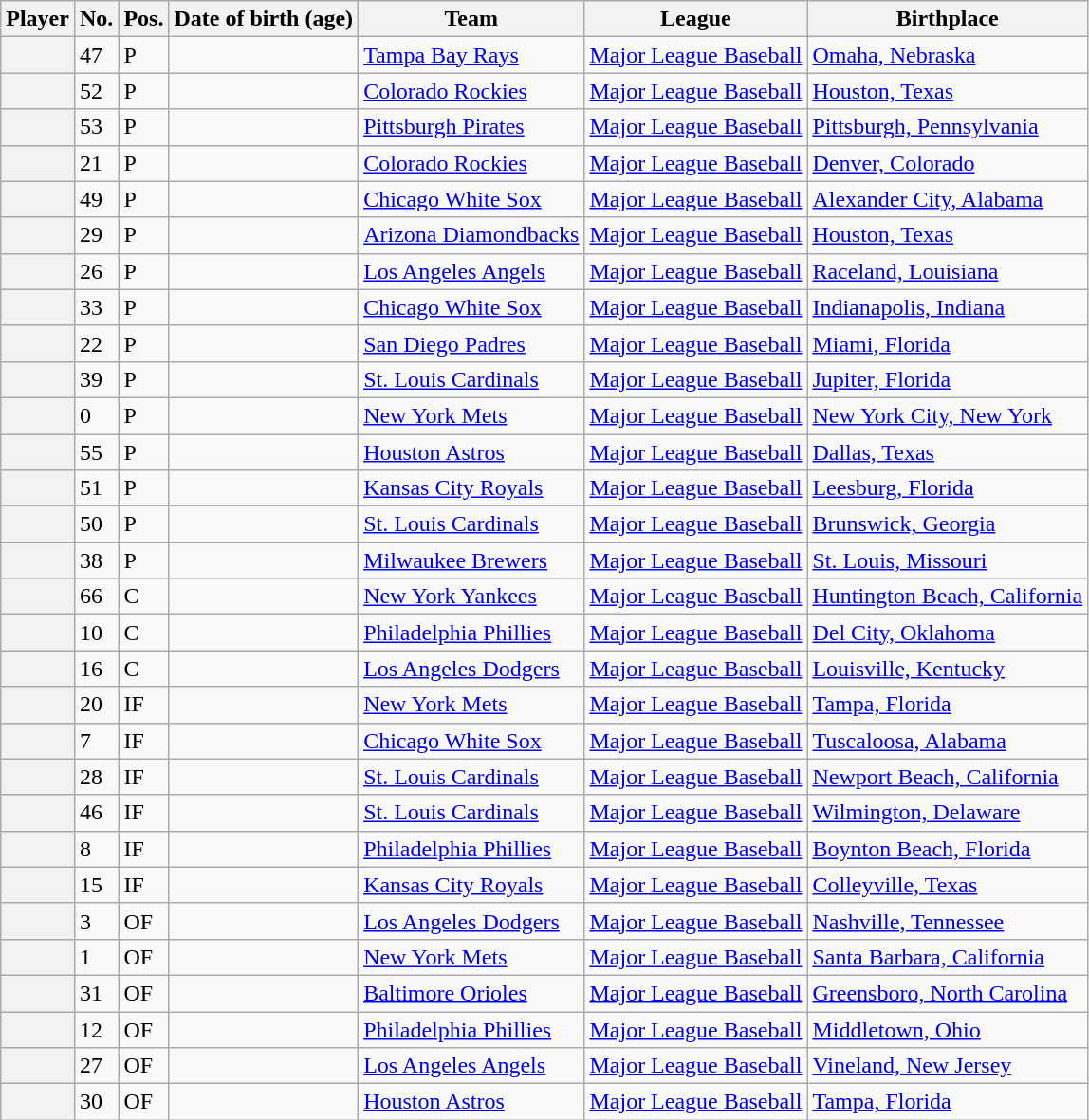<table class="wikitable sortable plainrowheaders" style="white-space:nowrap;">
<tr>
<th scope="col">Player</th>
<th scope="col">No.</th>
<th scope="col">Pos.</th>
<th scope="col">Date of birth (age)</th>
<th scope="col">Team</th>
<th scope="col">League</th>
<th scope="col">Birthplace</th>
</tr>
<tr>
<th scope="row"></th>
<td>47</td>
<td>P</td>
<td></td>
<td> <a href='#'>Tampa Bay Rays</a></td>
<td><a href='#'>Major League Baseball</a></td>
<td> <a href='#'>Omaha, Nebraska</a></td>
</tr>
<tr>
<th scope="row"></th>
<td>52</td>
<td>P</td>
<td></td>
<td> <a href='#'>Colorado Rockies</a></td>
<td><a href='#'>Major League Baseball</a></td>
<td> <a href='#'>Houston, Texas</a></td>
</tr>
<tr>
<th scope="row"></th>
<td>53</td>
<td>P</td>
<td></td>
<td> <a href='#'>Pittsburgh Pirates</a></td>
<td><a href='#'>Major League Baseball</a></td>
<td> <a href='#'>Pittsburgh, Pennsylvania</a></td>
</tr>
<tr>
<th scope="row"></th>
<td>21</td>
<td>P</td>
<td></td>
<td> <a href='#'>Colorado Rockies</a></td>
<td><a href='#'>Major League Baseball</a></td>
<td> <a href='#'>Denver, Colorado</a></td>
</tr>
<tr>
<th scope="row"></th>
<td>49</td>
<td>P</td>
<td></td>
<td> <a href='#'>Chicago White Sox</a></td>
<td><a href='#'>Major League Baseball</a></td>
<td> <a href='#'>Alexander City, Alabama</a></td>
</tr>
<tr>
<th scope="row"></th>
<td>29</td>
<td>P</td>
<td></td>
<td> <a href='#'>Arizona Diamondbacks</a></td>
<td><a href='#'>Major League Baseball</a></td>
<td> <a href='#'>Houston, Texas</a></td>
</tr>
<tr>
<th scope="row"></th>
<td>26</td>
<td>P</td>
<td></td>
<td> <a href='#'>Los Angeles Angels</a></td>
<td><a href='#'>Major League Baseball</a></td>
<td> <a href='#'>Raceland, Louisiana</a></td>
</tr>
<tr>
<th scope="row"></th>
<td>33</td>
<td>P</td>
<td></td>
<td> <a href='#'>Chicago White Sox</a></td>
<td><a href='#'>Major League Baseball</a></td>
<td> <a href='#'>Indianapolis, Indiana</a></td>
</tr>
<tr>
<th scope="row"></th>
<td>22</td>
<td>P</td>
<td></td>
<td> <a href='#'>San Diego Padres</a></td>
<td><a href='#'>Major League Baseball</a></td>
<td> <a href='#'>Miami, Florida</a></td>
</tr>
<tr>
<th scope="row"></th>
<td>39</td>
<td>P</td>
<td></td>
<td> <a href='#'>St. Louis Cardinals</a></td>
<td><a href='#'>Major League Baseball</a></td>
<td> <a href='#'>Jupiter, Florida</a></td>
</tr>
<tr>
<th scope="row"></th>
<td>0</td>
<td>P</td>
<td></td>
<td> <a href='#'>New York Mets</a></td>
<td><a href='#'>Major League Baseball</a></td>
<td> <a href='#'>New York City, New York</a></td>
</tr>
<tr>
<th scope="row"></th>
<td>55</td>
<td>P</td>
<td></td>
<td> <a href='#'>Houston Astros</a></td>
<td><a href='#'>Major League Baseball</a></td>
<td> <a href='#'>Dallas, Texas</a></td>
</tr>
<tr>
<th scope="row"></th>
<td>51</td>
<td>P</td>
<td></td>
<td> <a href='#'>Kansas City Royals</a></td>
<td><a href='#'>Major League Baseball</a></td>
<td> <a href='#'>Leesburg, Florida</a></td>
</tr>
<tr>
<th scope="row"></th>
<td>50</td>
<td>P</td>
<td></td>
<td> <a href='#'>St. Louis Cardinals</a></td>
<td><a href='#'>Major League Baseball</a></td>
<td> <a href='#'>Brunswick, Georgia</a></td>
</tr>
<tr>
<th scope="row"></th>
<td>38</td>
<td>P</td>
<td></td>
<td> <a href='#'>Milwaukee Brewers</a></td>
<td><a href='#'>Major League Baseball</a></td>
<td> <a href='#'>St. Louis, Missouri</a></td>
</tr>
<tr>
<th scope="row"></th>
<td>66</td>
<td>C</td>
<td></td>
<td> <a href='#'>New York Yankees</a></td>
<td><a href='#'>Major League Baseball</a></td>
<td> <a href='#'>Huntington Beach, California</a></td>
</tr>
<tr>
<th scope="row"></th>
<td>10</td>
<td>C</td>
<td></td>
<td> <a href='#'>Philadelphia Phillies</a></td>
<td><a href='#'>Major League Baseball</a></td>
<td> <a href='#'>Del City, Oklahoma</a></td>
</tr>
<tr>
<th scope="row"></th>
<td>16</td>
<td>C</td>
<td></td>
<td> <a href='#'>Los Angeles Dodgers</a></td>
<td><a href='#'>Major League Baseball</a></td>
<td> <a href='#'>Louisville, Kentucky</a></td>
</tr>
<tr>
<th scope="row"></th>
<td>20</td>
<td>IF</td>
<td></td>
<td> <a href='#'>New York Mets</a></td>
<td><a href='#'>Major League Baseball</a></td>
<td> <a href='#'>Tampa, Florida</a></td>
</tr>
<tr>
<th scope="row"></th>
<td>7</td>
<td>IF</td>
<td></td>
<td> <a href='#'>Chicago White Sox</a></td>
<td><a href='#'>Major League Baseball</a></td>
<td> <a href='#'>Tuscaloosa, Alabama</a></td>
</tr>
<tr>
<th scope="row"></th>
<td>28</td>
<td>IF</td>
<td></td>
<td> <a href='#'>St. Louis Cardinals</a></td>
<td><a href='#'>Major League Baseball</a></td>
<td> <a href='#'>Newport Beach, California</a></td>
</tr>
<tr>
<th scope="row"></th>
<td>46</td>
<td>IF</td>
<td></td>
<td> <a href='#'>St. Louis Cardinals</a></td>
<td><a href='#'>Major League Baseball</a></td>
<td> <a href='#'>Wilmington, Delaware</a></td>
</tr>
<tr>
<th scope="row"></th>
<td>8</td>
<td>IF</td>
<td></td>
<td> <a href='#'>Philadelphia Phillies</a></td>
<td><a href='#'>Major League Baseball</a></td>
<td> <a href='#'>Boynton Beach, Florida</a></td>
</tr>
<tr>
<th scope="row"></th>
<td>15</td>
<td>IF</td>
<td></td>
<td> <a href='#'>Kansas City Royals</a></td>
<td><a href='#'>Major League Baseball</a></td>
<td> <a href='#'>Colleyville, Texas</a></td>
</tr>
<tr>
<th scope="row"></th>
<td>3</td>
<td>OF</td>
<td></td>
<td> <a href='#'>Los Angeles Dodgers</a></td>
<td><a href='#'>Major League Baseball</a></td>
<td> <a href='#'>Nashville, Tennessee</a></td>
</tr>
<tr>
<th scope="row"></th>
<td>1</td>
<td>OF</td>
<td></td>
<td> <a href='#'>New York Mets</a></td>
<td><a href='#'>Major League Baseball</a></td>
<td> <a href='#'>Santa Barbara, California</a></td>
</tr>
<tr>
<th scope="row"></th>
<td>31</td>
<td>OF</td>
<td></td>
<td> <a href='#'>Baltimore Orioles</a></td>
<td><a href='#'>Major League Baseball</a></td>
<td> <a href='#'>Greensboro, North Carolina</a></td>
</tr>
<tr>
<th scope="row"></th>
<td>12</td>
<td>OF</td>
<td></td>
<td> <a href='#'>Philadelphia Phillies</a></td>
<td><a href='#'>Major League Baseball</a></td>
<td> <a href='#'>Middletown, Ohio</a></td>
</tr>
<tr>
<th scope="row"></th>
<td>27</td>
<td>OF</td>
<td></td>
<td> <a href='#'>Los Angeles Angels</a></td>
<td><a href='#'>Major League Baseball</a></td>
<td> <a href='#'>Vineland, New Jersey</a></td>
</tr>
<tr>
<th scope="row"></th>
<td>30</td>
<td>OF</td>
<td></td>
<td> <a href='#'>Houston Astros</a></td>
<td><a href='#'>Major League Baseball</a></td>
<td> <a href='#'>Tampa, Florida</a></td>
</tr>
</table>
